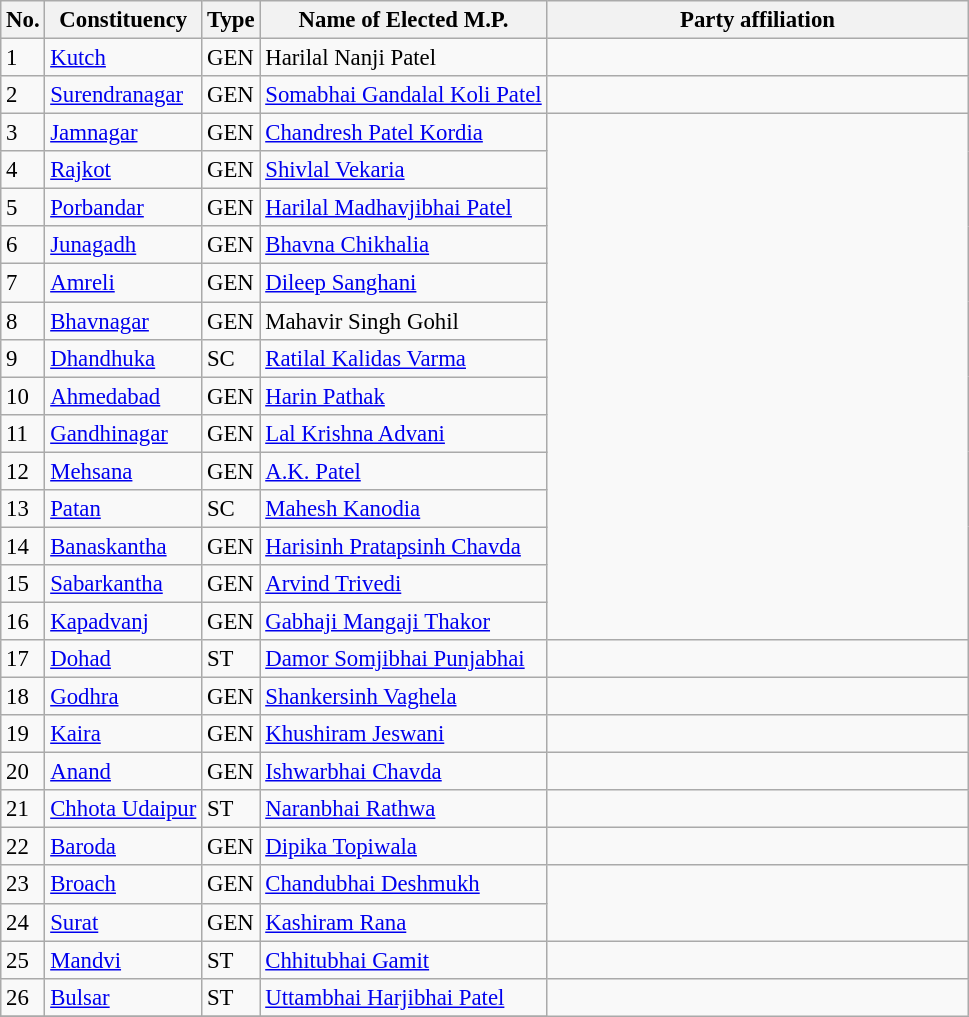<table class="wikitable" style="font-size: 95%;">
<tr>
<th>No.</th>
<th>Constituency</th>
<th>Type</th>
<th>Name of Elected M.P.</th>
<th colspan="2" style="width:18em">Party affiliation</th>
</tr>
<tr>
<td>1</td>
<td><a href='#'>Kutch</a></td>
<td>GEN</td>
<td>Harilal Nanji Patel</td>
<td></td>
</tr>
<tr>
<td>2</td>
<td><a href='#'>Surendranagar</a></td>
<td>GEN</td>
<td><a href='#'>Somabhai Gandalal Koli Patel</a></td>
<td></td>
</tr>
<tr>
<td>3</td>
<td><a href='#'>Jamnagar</a></td>
<td>GEN</td>
<td><a href='#'>Chandresh Patel Kordia</a></td>
</tr>
<tr>
<td>4</td>
<td><a href='#'>Rajkot</a></td>
<td>GEN</td>
<td><a href='#'>Shivlal Vekaria</a></td>
</tr>
<tr>
<td>5</td>
<td><a href='#'>Porbandar</a></td>
<td>GEN</td>
<td><a href='#'>Harilal Madhavjibhai Patel</a></td>
</tr>
<tr>
<td>6</td>
<td><a href='#'>Junagadh</a></td>
<td>GEN</td>
<td><a href='#'>Bhavna Chikhalia</a></td>
</tr>
<tr>
<td>7</td>
<td><a href='#'>Amreli</a></td>
<td>GEN</td>
<td><a href='#'>Dileep Sanghani</a></td>
</tr>
<tr>
<td>8</td>
<td><a href='#'>Bhavnagar</a></td>
<td>GEN</td>
<td>Mahavir Singh Gohil</td>
</tr>
<tr>
<td>9</td>
<td><a href='#'>Dhandhuka</a></td>
<td>SC</td>
<td><a href='#'>Ratilal Kalidas Varma</a></td>
</tr>
<tr>
<td>10</td>
<td><a href='#'>Ahmedabad</a></td>
<td>GEN</td>
<td><a href='#'>Harin Pathak</a></td>
</tr>
<tr>
<td>11</td>
<td><a href='#'>Gandhinagar</a></td>
<td>GEN</td>
<td><a href='#'>Lal Krishna Advani</a></td>
</tr>
<tr>
<td>12</td>
<td><a href='#'>Mehsana</a></td>
<td>GEN</td>
<td><a href='#'>A.K. Patel</a></td>
</tr>
<tr>
<td>13</td>
<td><a href='#'>Patan</a></td>
<td>SC</td>
<td><a href='#'>Mahesh Kanodia</a></td>
</tr>
<tr>
<td>14</td>
<td><a href='#'>Banaskantha</a></td>
<td>GEN</td>
<td><a href='#'>Harisinh Pratapsinh Chavda</a></td>
</tr>
<tr>
<td>15</td>
<td><a href='#'>Sabarkantha</a></td>
<td>GEN</td>
<td><a href='#'>Arvind Trivedi</a></td>
</tr>
<tr>
<td>16</td>
<td><a href='#'>Kapadvanj</a></td>
<td>GEN</td>
<td><a href='#'>Gabhaji Mangaji Thakor</a></td>
</tr>
<tr>
<td>17</td>
<td><a href='#'>Dohad</a></td>
<td>ST</td>
<td><a href='#'>Damor Somjibhai Punjabhai</a></td>
<td></td>
</tr>
<tr>
<td>18</td>
<td><a href='#'>Godhra</a></td>
<td>GEN</td>
<td><a href='#'>Shankersinh Vaghela</a></td>
<td></td>
</tr>
<tr>
<td>19</td>
<td><a href='#'>Kaira</a></td>
<td>GEN</td>
<td><a href='#'>Khushiram Jeswani</a></td>
</tr>
<tr>
<td>20</td>
<td><a href='#'>Anand</a></td>
<td>GEN</td>
<td><a href='#'>Ishwarbhai Chavda</a></td>
<td></td>
</tr>
<tr>
<td>21</td>
<td><a href='#'>Chhota Udaipur</a></td>
<td>ST</td>
<td><a href='#'>Naranbhai Rathwa</a></td>
<td></td>
</tr>
<tr>
<td>22</td>
<td><a href='#'>Baroda</a></td>
<td>GEN</td>
<td><a href='#'>Dipika Topiwala</a></td>
<td></td>
</tr>
<tr>
<td>23</td>
<td><a href='#'>Broach</a></td>
<td>GEN</td>
<td><a href='#'>Chandubhai Deshmukh</a></td>
</tr>
<tr>
<td>24</td>
<td><a href='#'>Surat</a></td>
<td>GEN</td>
<td><a href='#'>Kashiram Rana</a></td>
</tr>
<tr>
<td>25</td>
<td><a href='#'>Mandvi</a></td>
<td>ST</td>
<td><a href='#'>Chhitubhai Gamit</a></td>
<td></td>
</tr>
<tr>
<td>26</td>
<td><a href='#'>Bulsar</a></td>
<td>ST</td>
<td><a href='#'>Uttambhai Harjibhai Patel</a></td>
</tr>
<tr>
</tr>
</table>
